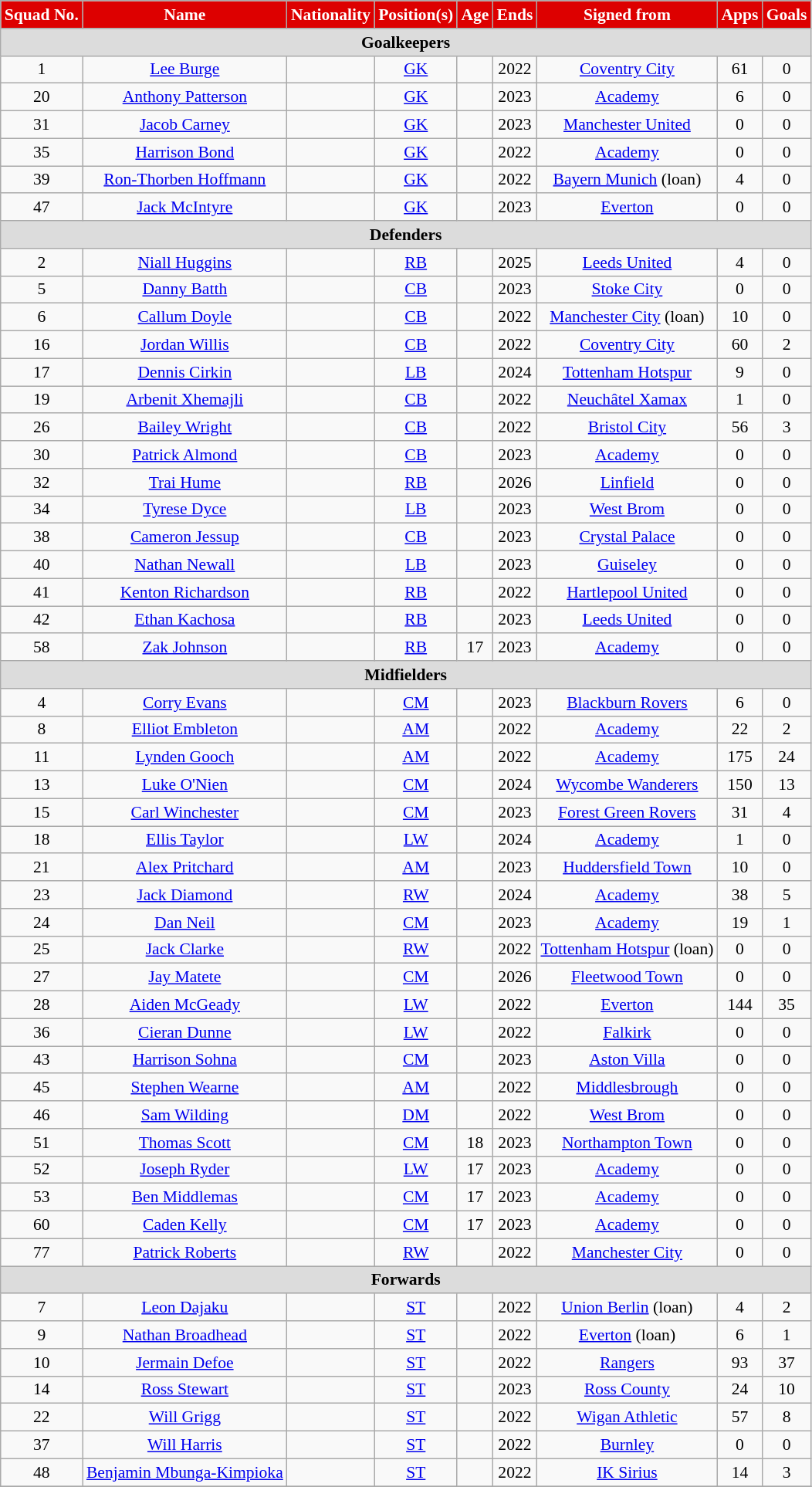<table class="wikitable" style="text-align:center; font-size:90%;">
<tr>
<th style="background:#DD0000; color:white; text-align:center;">Squad No.</th>
<th style="background:#DD0000; color:white; text-align:center;">Name</th>
<th style="background:#DD0000; color:white; text-align:center;">Nationality</th>
<th style="background:#DD0000; color:white; text-align:center;">Position(s)</th>
<th style="background:#DD0000; color:white; text-align:center;">Age</th>
<th style="background:#DD0000; color:white; text-align:center;">Ends</th>
<th style="background:#DD0000; color:white; text-align:center;">Signed from</th>
<th style="background:#DD0000; color:white; text-align:center;">Apps</th>
<th style="background:#DD0000; color:white; text-align:center;">Goals</th>
</tr>
<tr>
<th colspan="9" style="background:#dcdcdc; text-align:center;">Goalkeepers</th>
</tr>
<tr>
<td>1</td>
<td><a href='#'>Lee Burge</a></td>
<td></td>
<td><a href='#'>GK</a></td>
<td></td>
<td>2022</td>
<td> <a href='#'>Coventry City</a></td>
<td>61</td>
<td>0</td>
</tr>
<tr>
<td>20</td>
<td><a href='#'>Anthony Patterson</a></td>
<td></td>
<td><a href='#'>GK</a></td>
<td></td>
<td>2023</td>
<td><a href='#'>Academy</a></td>
<td>6</td>
<td>0</td>
</tr>
<tr>
<td>31</td>
<td><a href='#'>Jacob Carney</a></td>
<td></td>
<td><a href='#'>GK</a></td>
<td></td>
<td>2023</td>
<td> <a href='#'>Manchester United</a></td>
<td>0</td>
<td>0</td>
</tr>
<tr>
<td>35</td>
<td><a href='#'>Harrison Bond</a></td>
<td></td>
<td><a href='#'>GK</a></td>
<td></td>
<td>2022</td>
<td><a href='#'>Academy</a></td>
<td>0</td>
<td>0</td>
</tr>
<tr>
<td>39</td>
<td><a href='#'>Ron-Thorben Hoffmann</a></td>
<td></td>
<td><a href='#'>GK</a></td>
<td></td>
<td>2022</td>
<td> <a href='#'>Bayern Munich</a> (loan)</td>
<td>4</td>
<td>0</td>
</tr>
<tr>
<td>47</td>
<td><a href='#'>Jack McIntyre</a></td>
<td></td>
<td><a href='#'>GK</a></td>
<td></td>
<td>2023</td>
<td> <a href='#'>Everton</a></td>
<td>0</td>
<td>0</td>
</tr>
<tr>
<th colspan="9" style="background:#dcdcdc; text-align:center;">Defenders</th>
</tr>
<tr>
<td>2</td>
<td><a href='#'>Niall Huggins</a></td>
<td></td>
<td><a href='#'>RB</a></td>
<td></td>
<td>2025</td>
<td> <a href='#'>Leeds United</a></td>
<td>4</td>
<td>0</td>
</tr>
<tr>
<td>5</td>
<td><a href='#'>Danny Batth</a></td>
<td></td>
<td><a href='#'>CB</a></td>
<td></td>
<td>2023</td>
<td> <a href='#'>Stoke City</a></td>
<td>0</td>
<td>0</td>
</tr>
<tr>
<td>6</td>
<td><a href='#'>Callum Doyle</a></td>
<td></td>
<td><a href='#'>CB</a></td>
<td></td>
<td>2022</td>
<td> <a href='#'>Manchester City</a> (loan)</td>
<td>10</td>
<td>0</td>
</tr>
<tr>
<td>16</td>
<td><a href='#'>Jordan Willis</a></td>
<td></td>
<td><a href='#'>CB</a></td>
<td></td>
<td>2022</td>
<td> <a href='#'>Coventry City</a></td>
<td>60</td>
<td>2</td>
</tr>
<tr>
<td>17</td>
<td><a href='#'>Dennis Cirkin</a></td>
<td></td>
<td><a href='#'>LB</a></td>
<td></td>
<td>2024</td>
<td> <a href='#'>Tottenham Hotspur</a></td>
<td>9</td>
<td>0</td>
</tr>
<tr>
<td>19</td>
<td><a href='#'>Arbenit Xhemajli</a></td>
<td></td>
<td><a href='#'>CB</a></td>
<td></td>
<td>2022</td>
<td> <a href='#'>Neuchâtel Xamax</a></td>
<td>1</td>
<td>0</td>
</tr>
<tr>
<td>26</td>
<td><a href='#'>Bailey Wright</a></td>
<td></td>
<td><a href='#'>CB</a></td>
<td></td>
<td>2022</td>
<td> <a href='#'>Bristol City</a></td>
<td>56</td>
<td>3</td>
</tr>
<tr>
<td>30</td>
<td><a href='#'>Patrick Almond</a></td>
<td></td>
<td><a href='#'>CB</a></td>
<td></td>
<td>2023</td>
<td><a href='#'>Academy</a></td>
<td>0</td>
<td>0</td>
</tr>
<tr>
<td>32</td>
<td><a href='#'>Trai Hume</a></td>
<td></td>
<td><a href='#'>RB</a></td>
<td></td>
<td>2026</td>
<td> <a href='#'>Linfield</a></td>
<td>0</td>
<td>0</td>
</tr>
<tr>
<td>34</td>
<td><a href='#'>Tyrese Dyce</a></td>
<td></td>
<td><a href='#'>LB</a></td>
<td></td>
<td>2023</td>
<td> <a href='#'>West Brom</a></td>
<td>0</td>
<td>0</td>
</tr>
<tr>
<td>38</td>
<td><a href='#'>Cameron Jessup</a></td>
<td></td>
<td><a href='#'>CB</a></td>
<td></td>
<td>2023</td>
<td> <a href='#'>Crystal Palace</a></td>
<td>0</td>
<td>0</td>
</tr>
<tr>
<td>40</td>
<td><a href='#'>Nathan Newall</a></td>
<td></td>
<td><a href='#'>LB</a></td>
<td></td>
<td>2023</td>
<td> <a href='#'>Guiseley</a></td>
<td>0</td>
<td>0</td>
</tr>
<tr>
<td>41</td>
<td><a href='#'>Kenton Richardson</a></td>
<td></td>
<td><a href='#'>RB</a></td>
<td></td>
<td>2022</td>
<td> <a href='#'>Hartlepool United</a></td>
<td>0</td>
<td>0</td>
</tr>
<tr>
<td>42</td>
<td><a href='#'>Ethan Kachosa</a></td>
<td></td>
<td><a href='#'>RB</a></td>
<td></td>
<td>2023</td>
<td> <a href='#'>Leeds United</a></td>
<td>0</td>
<td>0</td>
</tr>
<tr>
<td>58</td>
<td><a href='#'>Zak Johnson</a></td>
<td></td>
<td><a href='#'>RB</a></td>
<td>17</td>
<td>2023</td>
<td><a href='#'>Academy</a></td>
<td>0</td>
<td>0</td>
</tr>
<tr>
<th colspan="9" style="background:#dcdcdc; text-align:center;">Midfielders</th>
</tr>
<tr>
<td>4</td>
<td><a href='#'>Corry Evans</a></td>
<td></td>
<td><a href='#'>CM</a></td>
<td></td>
<td>2023</td>
<td> <a href='#'>Blackburn Rovers</a></td>
<td>6</td>
<td>0</td>
</tr>
<tr>
<td>8</td>
<td><a href='#'>Elliot Embleton</a></td>
<td></td>
<td><a href='#'>AM</a></td>
<td></td>
<td>2022</td>
<td><a href='#'>Academy</a></td>
<td>22</td>
<td>2</td>
</tr>
<tr>
<td>11</td>
<td><a href='#'>Lynden Gooch</a></td>
<td></td>
<td><a href='#'>AM</a></td>
<td></td>
<td>2022</td>
<td><a href='#'>Academy</a></td>
<td>175</td>
<td>24</td>
</tr>
<tr>
<td>13</td>
<td><a href='#'>Luke O'Nien</a></td>
<td></td>
<td><a href='#'>CM</a></td>
<td></td>
<td>2024</td>
<td> <a href='#'>Wycombe Wanderers</a></td>
<td>150</td>
<td>13</td>
</tr>
<tr>
<td>15</td>
<td><a href='#'>Carl Winchester</a></td>
<td></td>
<td><a href='#'>CM</a></td>
<td></td>
<td>2023</td>
<td> <a href='#'>Forest Green Rovers</a></td>
<td>31</td>
<td>4</td>
</tr>
<tr>
<td>18</td>
<td><a href='#'>Ellis Taylor</a></td>
<td></td>
<td><a href='#'>LW</a></td>
<td></td>
<td>2024</td>
<td><a href='#'>Academy</a></td>
<td>1</td>
<td>0</td>
</tr>
<tr>
<td>21</td>
<td><a href='#'>Alex Pritchard</a></td>
<td></td>
<td><a href='#'>AM</a></td>
<td></td>
<td>2023</td>
<td> <a href='#'>Huddersfield Town</a></td>
<td>10</td>
<td>0</td>
</tr>
<tr>
<td>23</td>
<td><a href='#'>Jack Diamond</a></td>
<td></td>
<td><a href='#'>RW</a></td>
<td></td>
<td>2024</td>
<td><a href='#'>Academy</a></td>
<td>38</td>
<td>5</td>
</tr>
<tr>
<td>24</td>
<td><a href='#'>Dan Neil</a></td>
<td></td>
<td><a href='#'>CM</a></td>
<td></td>
<td>2023</td>
<td><a href='#'>Academy</a></td>
<td>19</td>
<td>1</td>
</tr>
<tr>
<td>25</td>
<td><a href='#'>Jack Clarke</a></td>
<td></td>
<td><a href='#'>RW</a></td>
<td></td>
<td>2022</td>
<td> <a href='#'>Tottenham Hotspur</a> (loan)</td>
<td>0</td>
<td>0</td>
</tr>
<tr>
<td>27</td>
<td><a href='#'>Jay Matete</a></td>
<td></td>
<td><a href='#'>CM</a></td>
<td></td>
<td>2026</td>
<td> <a href='#'>Fleetwood Town</a></td>
<td>0</td>
<td>0</td>
</tr>
<tr>
<td>28</td>
<td><a href='#'>Aiden McGeady</a></td>
<td></td>
<td><a href='#'>LW</a></td>
<td></td>
<td>2022</td>
<td> <a href='#'>Everton</a></td>
<td>144</td>
<td>35</td>
</tr>
<tr>
<td>36</td>
<td><a href='#'>Cieran Dunne</a></td>
<td></td>
<td><a href='#'>LW</a></td>
<td></td>
<td>2022</td>
<td> <a href='#'>Falkirk</a></td>
<td>0</td>
<td>0</td>
</tr>
<tr>
<td>43</td>
<td><a href='#'>Harrison Sohna</a></td>
<td></td>
<td><a href='#'>CM</a></td>
<td></td>
<td>2023</td>
<td> <a href='#'>Aston Villa</a></td>
<td>0</td>
<td>0</td>
</tr>
<tr>
<td>45</td>
<td><a href='#'>Stephen Wearne</a></td>
<td></td>
<td><a href='#'>AM</a></td>
<td></td>
<td>2022</td>
<td> <a href='#'>Middlesbrough</a></td>
<td>0</td>
<td>0</td>
</tr>
<tr>
<td>46</td>
<td><a href='#'>Sam Wilding</a></td>
<td></td>
<td><a href='#'>DM</a></td>
<td></td>
<td>2022</td>
<td> <a href='#'>West Brom</a></td>
<td>0</td>
<td>0</td>
</tr>
<tr>
<td>51</td>
<td><a href='#'>Thomas Scott</a></td>
<td></td>
<td><a href='#'>CM</a></td>
<td>18</td>
<td>2023</td>
<td> <a href='#'>Northampton Town</a></td>
<td>0</td>
<td>0</td>
</tr>
<tr>
<td>52</td>
<td><a href='#'>Joseph Ryder</a></td>
<td></td>
<td><a href='#'>LW</a></td>
<td>17</td>
<td>2023</td>
<td><a href='#'>Academy</a></td>
<td>0</td>
<td>0</td>
</tr>
<tr>
<td>53</td>
<td><a href='#'>Ben Middlemas</a></td>
<td></td>
<td><a href='#'>CM</a></td>
<td>17</td>
<td>2023</td>
<td><a href='#'>Academy</a></td>
<td>0</td>
<td>0</td>
</tr>
<tr>
<td>60</td>
<td><a href='#'>Caden Kelly</a></td>
<td></td>
<td><a href='#'>CM</a></td>
<td>17</td>
<td>2023</td>
<td><a href='#'>Academy</a></td>
<td>0</td>
<td>0</td>
</tr>
<tr>
<td>77</td>
<td><a href='#'>Patrick Roberts</a></td>
<td></td>
<td><a href='#'>RW</a></td>
<td></td>
<td>2022</td>
<td> <a href='#'>Manchester City</a></td>
<td>0</td>
<td>0</td>
</tr>
<tr>
<th colspan="9" style="background:#dcdcdc; text-align:center;">Forwards</th>
</tr>
<tr>
<td>7</td>
<td><a href='#'>Leon Dajaku</a></td>
<td></td>
<td><a href='#'>ST</a></td>
<td></td>
<td>2022</td>
<td> <a href='#'>Union Berlin</a> (loan)</td>
<td>4</td>
<td>2</td>
</tr>
<tr>
<td>9</td>
<td><a href='#'>Nathan Broadhead</a></td>
<td></td>
<td><a href='#'>ST</a></td>
<td></td>
<td>2022</td>
<td> <a href='#'>Everton</a> (loan)</td>
<td>6</td>
<td>1</td>
</tr>
<tr>
<td>10</td>
<td><a href='#'>Jermain Defoe</a></td>
<td></td>
<td><a href='#'>ST</a></td>
<td></td>
<td>2022</td>
<td> <a href='#'>Rangers</a></td>
<td>93</td>
<td>37</td>
</tr>
<tr>
<td>14</td>
<td><a href='#'>Ross Stewart</a></td>
<td></td>
<td><a href='#'>ST</a></td>
<td></td>
<td>2023</td>
<td> <a href='#'>Ross County</a></td>
<td>24</td>
<td>10</td>
</tr>
<tr>
<td>22</td>
<td><a href='#'>Will Grigg</a></td>
<td></td>
<td><a href='#'>ST</a></td>
<td></td>
<td>2022</td>
<td> <a href='#'>Wigan Athletic</a></td>
<td>57</td>
<td>8</td>
</tr>
<tr>
<td>37</td>
<td><a href='#'>Will Harris</a></td>
<td></td>
<td><a href='#'>ST</a></td>
<td></td>
<td>2022</td>
<td> <a href='#'>Burnley</a></td>
<td>0</td>
<td>0</td>
</tr>
<tr>
<td>48</td>
<td><a href='#'>Benjamin Mbunga-Kimpioka</a></td>
<td></td>
<td><a href='#'>ST</a></td>
<td></td>
<td>2022</td>
<td> <a href='#'>IK Sirius</a></td>
<td>14</td>
<td>3</td>
</tr>
<tr>
</tr>
</table>
